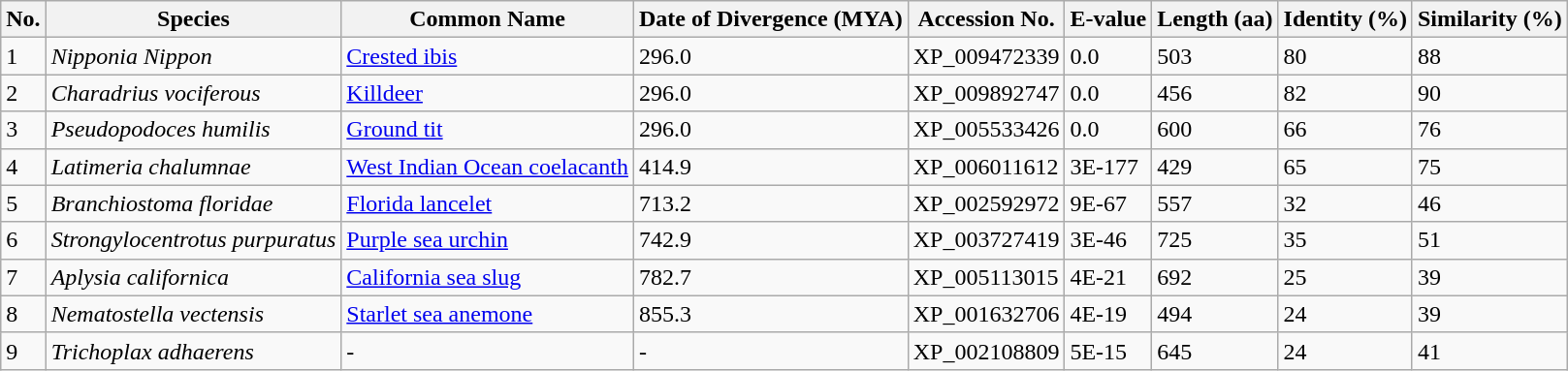<table class="wikitable">
<tr>
<th>No.</th>
<th>Species</th>
<th>Common Name</th>
<th>Date of Divergence (MYA)</th>
<th>Accession No.</th>
<th>E-value</th>
<th>Length (aa)</th>
<th>Identity (%)</th>
<th>Similarity (%)</th>
</tr>
<tr>
<td>1</td>
<td><em>Nipponia Nippon</em></td>
<td><a href='#'>Crested ibis</a></td>
<td>296.0</td>
<td>XP_009472339</td>
<td>0.0</td>
<td>503</td>
<td>80</td>
<td>88</td>
</tr>
<tr>
<td>2</td>
<td><em>Charadrius vociferous</em></td>
<td><a href='#'>Killdeer</a></td>
<td>296.0</td>
<td>XP_009892747</td>
<td>0.0</td>
<td>456</td>
<td>82</td>
<td>90</td>
</tr>
<tr>
<td>3</td>
<td><em>Pseudopodoces humilis</em></td>
<td><a href='#'>Ground tit</a></td>
<td>296.0</td>
<td>XP_005533426</td>
<td>0.0</td>
<td>600</td>
<td>66</td>
<td>76</td>
</tr>
<tr>
<td>4</td>
<td><em>Latimeria chalumnae</em></td>
<td><a href='#'>West Indian Ocean coelacanth</a></td>
<td>414.9</td>
<td>XP_006011612</td>
<td>3E-177</td>
<td>429</td>
<td>65</td>
<td>75</td>
</tr>
<tr>
<td>5</td>
<td><em>Branchiostoma floridae</em></td>
<td><a href='#'>Florida lancelet</a></td>
<td>713.2</td>
<td>XP_002592972</td>
<td>9E-67</td>
<td>557</td>
<td>32</td>
<td>46</td>
</tr>
<tr>
<td>6</td>
<td><em>Strongylocentrotus purpuratus</em></td>
<td><a href='#'>Purple sea urchin</a></td>
<td>742.9</td>
<td>XP_003727419</td>
<td>3E-46</td>
<td>725</td>
<td>35</td>
<td>51</td>
</tr>
<tr>
<td>7</td>
<td><em>Aplysia californica</em></td>
<td><a href='#'>California sea slug</a></td>
<td>782.7</td>
<td>XP_005113015</td>
<td>4E-21</td>
<td>692</td>
<td>25</td>
<td>39</td>
</tr>
<tr>
<td>8</td>
<td><em>Nematostella vectensis</em></td>
<td><a href='#'>Starlet sea anemone</a></td>
<td>855.3</td>
<td>XP_001632706</td>
<td>4E-19</td>
<td>494</td>
<td>24</td>
<td>39</td>
</tr>
<tr>
<td>9</td>
<td><em>Trichoplax adhaerens</em></td>
<td>-</td>
<td>-</td>
<td>XP_002108809</td>
<td>5E-15</td>
<td>645</td>
<td>24</td>
<td>41</td>
</tr>
</table>
